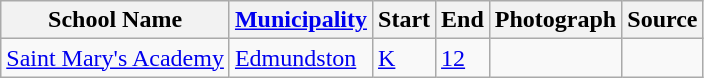<table class="wikitable sortable">
<tr>
<th>School Name</th>
<th><a href='#'>Municipality</a></th>
<th>Start</th>
<th>End</th>
<th>Photograph</th>
<th>Source</th>
</tr>
<tr>
<td><a href='#'>Saint Mary's Academy</a></td>
<td><a href='#'>Edmundston</a></td>
<td><a href='#'>K</a></td>
<td><a href='#'>12</a></td>
<td></td>
<td></td>
</tr>
</table>
